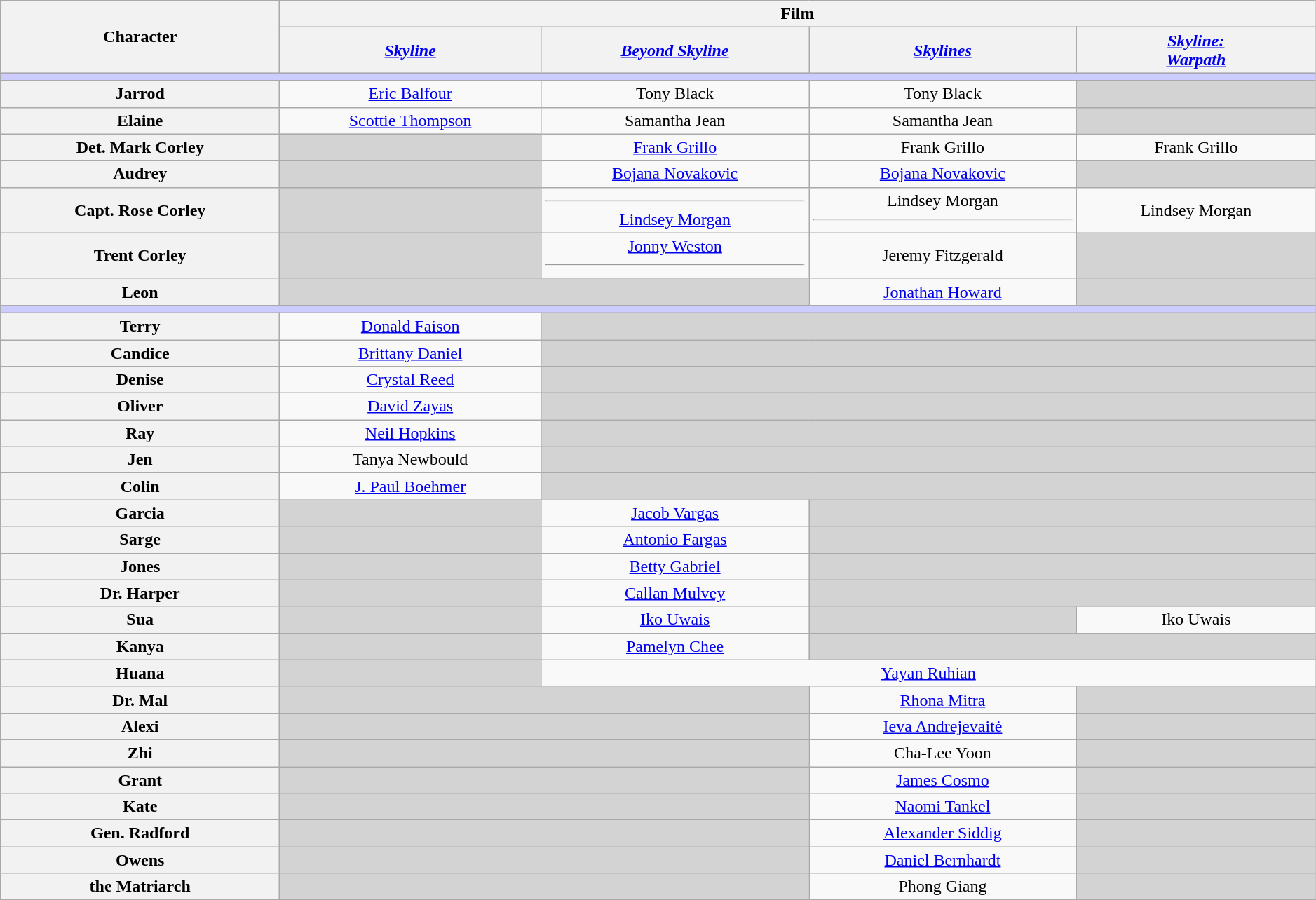<table class="wikitable" style="text-align:center; width:99%;">
<tr>
<th rowspan="2">Character</th>
<th colspan="4">Film</th>
</tr>
<tr>
<th style="text-align:center;"><em><a href='#'>Skyline</a></em></th>
<th style="text-align:center;"><em><a href='#'>Beyond Skyline</a></em></th>
<th style="text-align:center;"><em><a href='#'>Skylines</a></em></th>
<th style="text-align:center;"><em><a href='#'>Skyline: <br> Warpath</a></em></th>
</tr>
<tr>
<th style="background-color:#ccccff;" colspan="5"></th>
</tr>
<tr>
<th>Jarrod</th>
<td><a href='#'>Eric Balfour</a></td>
<td>Tony Black</td>
<td>Tony Black</td>
<td style="background:lightgrey;"> </td>
</tr>
<tr>
<th scope="row">Elaine</th>
<td><a href='#'>Scottie Thompson</a></td>
<td>Samantha Jean</td>
<td>Samantha Jean</td>
<td style="background:lightgrey;"> </td>
</tr>
<tr>
<th scope="row">Det. Mark Corley</th>
<td style="background:lightgrey;"> </td>
<td><a href='#'>Frank Grillo</a></td>
<td>Frank Grillo</td>
<td>Frank Grillo</td>
</tr>
<tr>
<th scope="row">Audrey</th>
<td style="background:lightgrey;"> </td>
<td><a href='#'>Bojana Novakovic</a></td>
<td><a href='#'>Bojana Novakovic</a></td>
<td style="background:lightgrey;"> </td>
</tr>
<tr>
<th scope="row">Capt. Rose Corley</th>
<td style="background:lightgrey;"> </td>
<td> <hr><a href='#'>Lindsey Morgan</a></td>
<td>Lindsey Morgan <hr></td>
<td>Lindsey Morgan</td>
</tr>
<tr>
<th>Trent Corley</th>
<td style="background:lightgrey;"> </td>
<td><a href='#'>Jonny Weston</a> <hr></td>
<td>Jeremy Fitzgerald</td>
<td style="background:lightgrey;"> </td>
</tr>
<tr>
<th>Leon</th>
<td colspan="2" style="background:lightgrey;"> </td>
<td><a href='#'>Jonathan Howard</a></td>
<td style="background:lightgrey;"> </td>
</tr>
<tr>
<th style="background-color:#ccccff;" colspan="5"></th>
</tr>
<tr>
<th scope="row">Terry</th>
<td><a href='#'>Donald Faison</a></td>
<td colspan="3" style="background:lightgrey;"> </td>
</tr>
<tr>
<th scope="row">Candice</th>
<td><a href='#'>Brittany Daniel</a></td>
<td colspan="3" style="background:lightgrey;"> </td>
</tr>
<tr>
<th scope="row">Denise</th>
<td><a href='#'>Crystal Reed</a></td>
<td colspan="3" style="background:lightgrey;"> </td>
</tr>
<tr>
<th scope="row">Oliver</th>
<td><a href='#'>David Zayas</a></td>
<td colspan="3" style="background:lightgrey;"> </td>
</tr>
<tr>
<th scope="row">Ray</th>
<td><a href='#'>Neil Hopkins</a></td>
<td colspan="3" style="background:lightgrey;"> </td>
</tr>
<tr>
<th scope="row">Jen</th>
<td>Tanya Newbould</td>
<td colspan="3" style="background:lightgrey;"> </td>
</tr>
<tr>
<th scope="row">Colin</th>
<td><a href='#'>J. Paul Boehmer</a></td>
<td colspan="3" style="background:lightgrey;"> </td>
</tr>
<tr>
<th scope="row">Garcia</th>
<td style="background:lightgrey;"> </td>
<td><a href='#'>Jacob Vargas</a></td>
<td colspan="2" style="background:lightgrey;"> </td>
</tr>
<tr>
<th scope="row">Sarge</th>
<td style="background:lightgrey;"> </td>
<td><a href='#'>Antonio Fargas</a></td>
<td colspan="2" style="background:lightgrey;"> </td>
</tr>
<tr>
<th scope="row">Jones</th>
<td style="background:lightgrey;"> </td>
<td><a href='#'>Betty Gabriel</a></td>
<td colspan="2" style="background:lightgrey;"> </td>
</tr>
<tr>
<th scope="row">Dr. Harper</th>
<td style="background:lightgrey;"> </td>
<td><a href='#'>Callan Mulvey</a></td>
<td colspan="2" style="background:lightgrey;"> </td>
</tr>
<tr>
<th scope="row">Sua</th>
<td style="background:lightgrey;"> </td>
<td><a href='#'>Iko Uwais</a></td>
<td style="background:lightgrey;"> </td>
<td>Iko Uwais</td>
</tr>
<tr>
<th scope="row">Kanya</th>
<td style="background:lightgrey;"> </td>
<td><a href='#'>Pamelyn Chee</a></td>
<td colspan="2" style="background:lightgrey;"> </td>
</tr>
<tr>
<th scope="row">Huana</th>
<td style="background:lightgrey;"> </td>
<td colspan="3"><a href='#'>Yayan Ruhian</a></td>
</tr>
<tr>
<th>Dr. Mal</th>
<td colspan="2" style="background:lightgrey;"> </td>
<td><a href='#'>Rhona Mitra</a></td>
<td style="background:lightgrey;"> </td>
</tr>
<tr>
<th>Alexi</th>
<td colspan="2" style="background:lightgrey;"> </td>
<td><a href='#'>Ieva Andrejevaitė</a></td>
<td style="background:lightgrey;"> </td>
</tr>
<tr>
<th>Zhi</th>
<td colspan="2" style="background:lightgrey;"> </td>
<td>Cha-Lee Yoon</td>
<td style="background:lightgrey;"> </td>
</tr>
<tr>
<th>Grant</th>
<td colspan="2" style="background:lightgrey;"> </td>
<td><a href='#'>James Cosmo</a></td>
<td style="background:lightgrey;"> </td>
</tr>
<tr>
<th>Kate</th>
<td colspan="2" style="background:lightgrey;"> </td>
<td><a href='#'>Naomi Tankel</a></td>
<td style="background:lightgrey;"> </td>
</tr>
<tr>
<th>Gen. Radford</th>
<td colspan="2" style="background:lightgrey;"> </td>
<td><a href='#'>Alexander Siddig</a></td>
<td style="background:lightgrey;"> </td>
</tr>
<tr>
<th>Owens</th>
<td colspan="2" style="background:lightgrey;"> </td>
<td><a href='#'>Daniel Bernhardt</a></td>
<td style="background:lightgrey;"> </td>
</tr>
<tr>
<th>the Matriarch</th>
<td colspan="2" style="background:lightgrey;"> </td>
<td>Phong Giang</td>
<td style="background:lightgrey;"> </td>
</tr>
<tr>
</tr>
</table>
